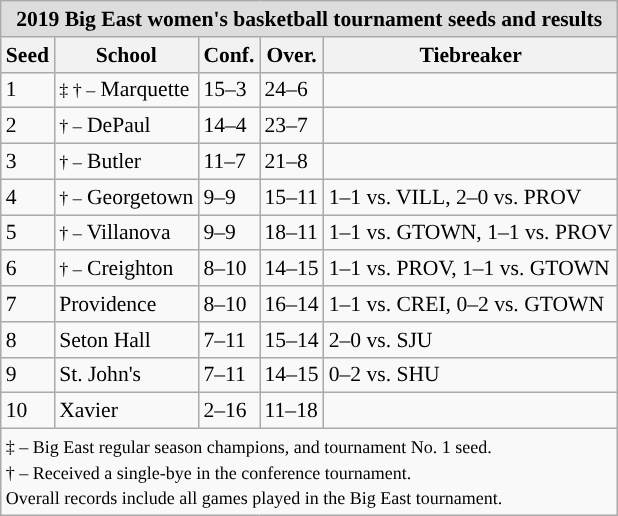<table class="wikitable" style="white-space:nowrap; font-size:90%;">
<tr>
<td colspan="10" style="text-align:center; background:#DDDDDD; font:#000000"><strong>2019 Big East women's basketball tournament seeds and results</strong></td>
</tr>
<tr bgcolor="#efefef">
<th>Seed</th>
<th>School</th>
<th>Conf.</th>
<th>Over.</th>
<th>Tiebreaker</th>
</tr>
<tr>
<td>1</td>
<td><small>‡ † –</small>  Marquette</td>
<td>15–3</td>
<td>24–6</td>
<td></td>
</tr>
<tr>
<td>2</td>
<td><small>† –</small>  DePaul</td>
<td>14–4</td>
<td>23–7</td>
<td></td>
</tr>
<tr>
<td>3</td>
<td><small>† –</small>  Butler</td>
<td>11–7</td>
<td>21–8</td>
<td></td>
</tr>
<tr>
<td>4</td>
<td><small>† –</small>  Georgetown</td>
<td>9–9</td>
<td>15–11</td>
<td>1–1 vs. VILL, 2–0 vs. PROV</td>
</tr>
<tr>
<td>5</td>
<td><small>† –</small>  Villanova</td>
<td>9–9</td>
<td>18–11</td>
<td>1–1 vs. GTOWN, 1–1 vs. PROV</td>
</tr>
<tr>
<td>6</td>
<td><small>† –</small>  Creighton</td>
<td>8–10</td>
<td>14–15</td>
<td>1–1 vs. PROV, 1–1 vs. GTOWN</td>
</tr>
<tr>
<td>7</td>
<td>Providence</td>
<td>8–10</td>
<td>16–14</td>
<td>1–1 vs. CREI, 0–2 vs. GTOWN</td>
</tr>
<tr>
<td>8</td>
<td>Seton Hall</td>
<td>7–11</td>
<td>15–14</td>
<td>2–0 vs. SJU</td>
</tr>
<tr>
<td>9</td>
<td>St. John's</td>
<td>7–11</td>
<td>14–15</td>
<td>0–2 vs. SHU</td>
</tr>
<tr>
<td>10</td>
<td>Xavier</td>
<td>2–16</td>
<td>11–18</td>
<td></td>
</tr>
<tr>
<td colspan="10" style="text-align:left;"><small>‡ – Big East regular season champions, and tournament No. 1 seed.<br>† – Received a single-bye in the conference tournament.<br>Overall records include all games played in the Big East tournament.</small></td>
</tr>
</table>
